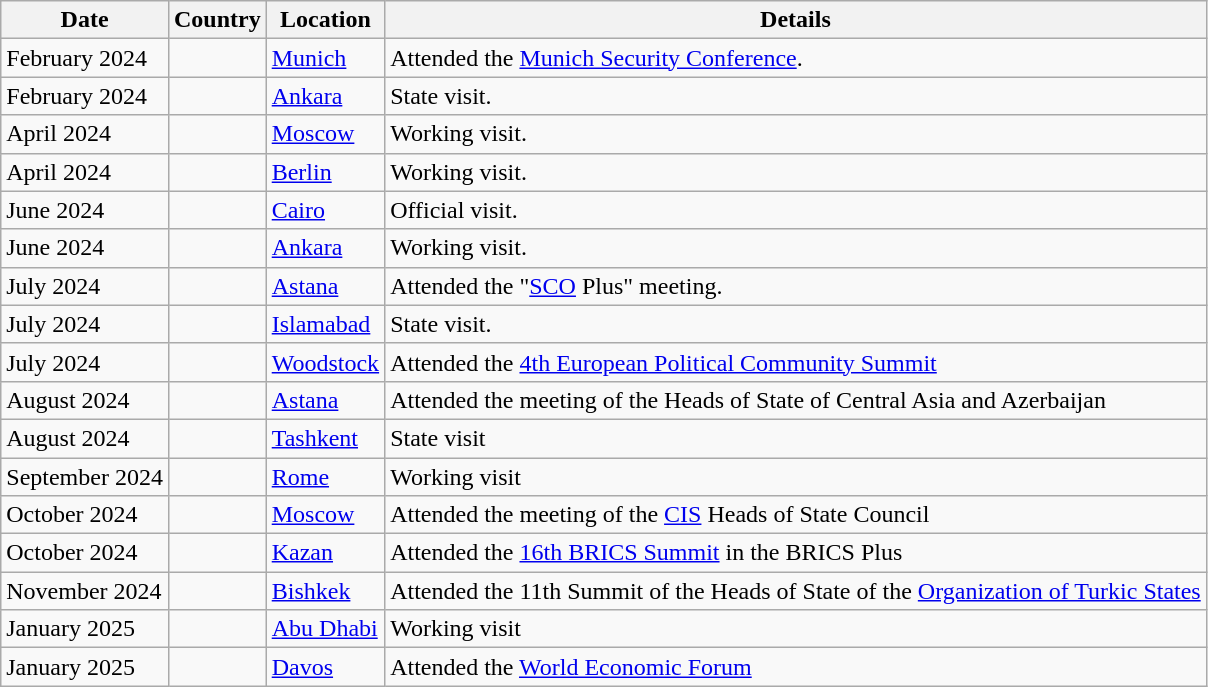<table class="wikitable">
<tr>
<th>Date</th>
<th>Country</th>
<th>Location</th>
<th>Details</th>
</tr>
<tr>
<td>February 2024</td>
<td></td>
<td><a href='#'>Munich</a></td>
<td>Attended the <a href='#'>Munich Security Conference</a>.</td>
</tr>
<tr>
<td>February 2024</td>
<td></td>
<td><a href='#'>Ankara</a></td>
<td>State visit.</td>
</tr>
<tr>
<td>April 2024</td>
<td></td>
<td><a href='#'>Moscow</a></td>
<td>Working visit.</td>
</tr>
<tr>
<td>April 2024</td>
<td></td>
<td><a href='#'>Berlin</a></td>
<td>Working visit.</td>
</tr>
<tr>
<td>June 2024</td>
<td></td>
<td><a href='#'>Cairo</a></td>
<td>Official visit.</td>
</tr>
<tr>
<td>June 2024</td>
<td></td>
<td><a href='#'>Ankara</a></td>
<td>Working visit.</td>
</tr>
<tr>
<td>July 2024</td>
<td></td>
<td><a href='#'>Astana</a></td>
<td>Attended the "<a href='#'>SCO</a> Plus" meeting.</td>
</tr>
<tr>
<td>July 2024</td>
<td></td>
<td><a href='#'>Islamabad</a></td>
<td>State visit.</td>
</tr>
<tr>
<td>July 2024</td>
<td></td>
<td><a href='#'>Woodstock</a></td>
<td>Attended the <a href='#'>4th European Political Community Summit</a></td>
</tr>
<tr>
<td>August 2024</td>
<td></td>
<td><a href='#'>Astana</a></td>
<td>Attended the meeting of the Heads of State of Central Asia and Azerbaijan</td>
</tr>
<tr>
<td>August 2024</td>
<td></td>
<td><a href='#'>Tashkent</a></td>
<td>State visit</td>
</tr>
<tr>
<td>September 2024</td>
<td></td>
<td><a href='#'>Rome</a></td>
<td>Working visit</td>
</tr>
<tr>
<td>October 2024</td>
<td></td>
<td><a href='#'>Moscow</a></td>
<td>Attended the meeting of the <a href='#'>CIS</a> Heads of State Council</td>
</tr>
<tr>
<td>October 2024</td>
<td></td>
<td><a href='#'>Kazan</a></td>
<td>Attended the <a href='#'>16th BRICS Summit</a> in the BRICS Plus</td>
</tr>
<tr>
<td>November 2024</td>
<td></td>
<td><a href='#'>Bishkek</a></td>
<td>Attended the 11th Summit of the Heads of State of the <a href='#'>Organization of Turkic States</a></td>
</tr>
<tr>
<td>January 2025</td>
<td></td>
<td><a href='#'>Abu Dhabi</a></td>
<td>Working visit</td>
</tr>
<tr>
<td>January 2025</td>
<td></td>
<td><a href='#'>Davos</a></td>
<td>Attended the <a href='#'>World Economic Forum</a></td>
</tr>
</table>
